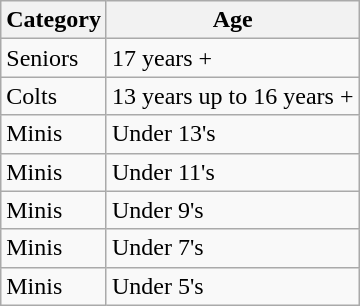<table class="wikitable">
<tr>
<th>Category</th>
<th>Age</th>
</tr>
<tr>
<td>Seniors</td>
<td>17 years +</td>
</tr>
<tr>
<td>Colts</td>
<td>13 years up to 16 years +</td>
</tr>
<tr>
<td>Minis</td>
<td>Under 13's</td>
</tr>
<tr>
<td>Minis</td>
<td>Under 11's</td>
</tr>
<tr>
<td>Minis</td>
<td>Under 9's</td>
</tr>
<tr>
<td>Minis</td>
<td>Under 7's</td>
</tr>
<tr>
<td>Minis</td>
<td>Under 5's</td>
</tr>
</table>
